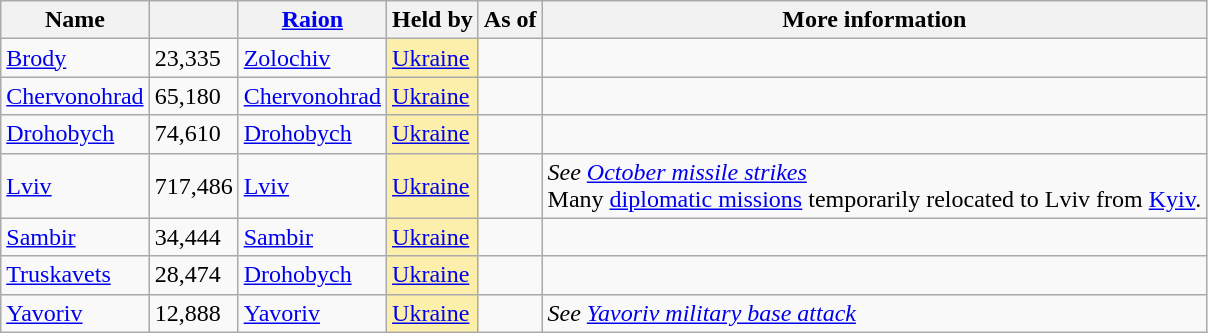<table class="wikitable sortable">
<tr>
<th>Name</th>
<th></th>
<th><a href='#'>Raion</a></th>
<th>Held by</th>
<th class=sortable>As of</th>
<th class=unsortable>More information</th>
</tr>
<tr>
<td><a href='#'>Brody</a></td>
<td>23,335</td>
<td><a href='#'>Zolochiv</a></td>
<td style=background:#FFD70050><a href='#'>Ukraine</a></td>
<td align=right></td>
<td></td>
</tr>
<tr>
<td><a href='#'>Chervonohrad</a></td>
<td>65,180</td>
<td><a href='#'>Chervonohrad</a></td>
<td style=background:#FFD70050><a href='#'>Ukraine</a></td>
<td align=right></td>
<td></td>
</tr>
<tr>
<td><a href='#'>Drohobych</a></td>
<td>74,610</td>
<td><a href='#'>Drohobych</a></td>
<td style=background:#FFD70050><a href='#'>Ukraine</a></td>
<td align=right></td>
<td></td>
</tr>
<tr>
<td><a href='#'>Lviv</a></td>
<td>717,486</td>
<td><a href='#'>Lviv</a></td>
<td style=background:#FFD70050><a href='#'>Ukraine</a></td>
<td align=right></td>
<td><em>See <a href='#'>October missile strikes</a></em><br>Many <a href='#'>diplomatic missions</a> temporarily relocated to Lviv from <a href='#'>Kyiv</a>.</td>
</tr>
<tr>
<td><a href='#'>Sambir</a></td>
<td>34,444</td>
<td><a href='#'>Sambir</a></td>
<td style=background:#FFD70050><a href='#'>Ukraine</a></td>
<td align=right></td>
<td></td>
</tr>
<tr>
<td><a href='#'>Truskavets</a></td>
<td>28,474</td>
<td><a href='#'>Drohobych</a></td>
<td style=background:#FFD70050><a href='#'>Ukraine</a></td>
<td align=right></td>
<td></td>
</tr>
<tr>
<td><a href='#'>Yavoriv</a></td>
<td>12,888</td>
<td><a href='#'>Yavoriv</a></td>
<td style=background:#FFD70050><a href='#'>Ukraine</a></td>
<td align=right></td>
<td><em>See <a href='#'>Yavoriv military base attack</a></em></td>
</tr>
</table>
